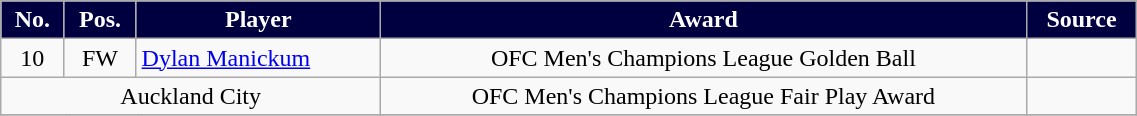<table class="wikitable" style="text-align:center; width:60%;">
<tr>
<th scope="col" style="background:#000040; color:white">No.</th>
<th scope="col" style="background:#000040; color:white">Pos.</th>
<th scope="col" style="background:#000040; color:white">Player</th>
<th scope="col" style="background:#000040; color:white">Award</th>
<th scope="col" style="background:#000040; color:white">Source</th>
</tr>
<tr>
<td rowspan=1>10</td>
<td rowspan=1>FW</td>
<td align="left" rowspan=1> <a href='#'>Dylan Manickum</a></td>
<td>OFC Men's Champions League Golden Ball</td>
<td></td>
</tr>
<tr>
<td colspan=3> Auckland City</td>
<td>OFC Men's Champions League Fair Play Award</td>
<td></td>
</tr>
<tr>
</tr>
</table>
